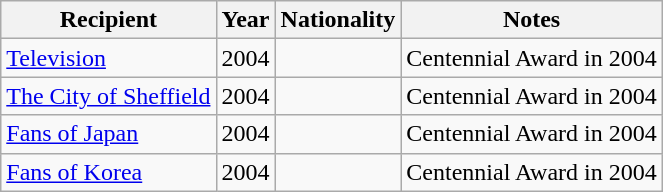<table class="wikitable sortable">
<tr>
<th>Recipient</th>
<th>Year</th>
<th>Nationality</th>
<th>Notes</th>
</tr>
<tr>
<td><a href='#'>Television</a></td>
<td>2004</td>
<td></td>
<td>Centennial Award in 2004</td>
</tr>
<tr>
<td><a href='#'>The City of Sheffield</a></td>
<td>2004</td>
<td></td>
<td>Centennial Award in 2004</td>
</tr>
<tr>
<td><a href='#'>Fans of Japan</a></td>
<td>2004</td>
<td></td>
<td>Centennial Award in 2004</td>
</tr>
<tr>
<td><a href='#'>Fans of Korea</a></td>
<td>2004</td>
<td></td>
<td>Centennial Award in 2004</td>
</tr>
</table>
